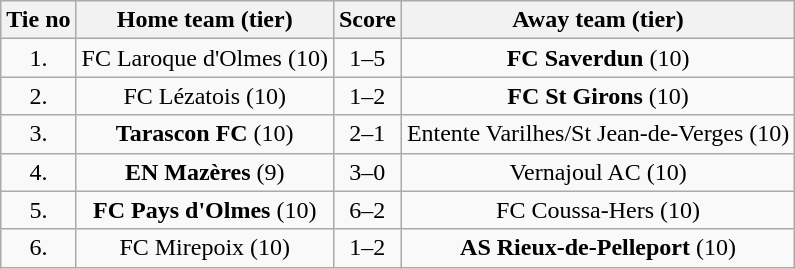<table class="wikitable" style="text-align: center">
<tr>
<th>Tie no</th>
<th>Home team (tier)</th>
<th>Score</th>
<th>Away team (tier)</th>
</tr>
<tr>
<td>1.</td>
<td>FC Laroque d'Olmes (10)</td>
<td>1–5</td>
<td><strong>FC Saverdun</strong> (10)</td>
</tr>
<tr>
<td>2.</td>
<td>FC Lézatois (10)</td>
<td>1–2</td>
<td><strong>FC St Girons</strong> (10)</td>
</tr>
<tr>
<td>3.</td>
<td><strong>Tarascon FC</strong> (10)</td>
<td>2–1</td>
<td>Entente Varilhes/St Jean-de-Verges (10)</td>
</tr>
<tr>
<td>4.</td>
<td><strong>EN Mazères</strong> (9)</td>
<td>3–0</td>
<td>Vernajoul AC (10)</td>
</tr>
<tr>
<td>5.</td>
<td><strong>FC Pays d'Olmes</strong> (10)</td>
<td>6–2</td>
<td>FC Coussa-Hers (10)</td>
</tr>
<tr>
<td>6.</td>
<td>FC Mirepoix (10)</td>
<td>1–2</td>
<td><strong>AS Rieux-de-Pelleport</strong> (10)</td>
</tr>
</table>
